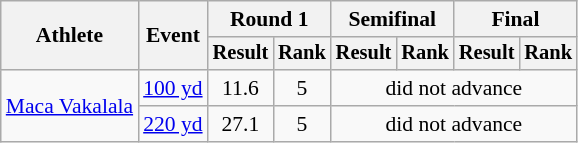<table class=wikitable style=font-size:90%>
<tr>
<th rowspan=2>Athlete</th>
<th rowspan=2>Event</th>
<th colspan=2>Round 1</th>
<th colspan=2>Semifinal</th>
<th colspan=2>Final</th>
</tr>
<tr style=font-size:95%>
<th>Result</th>
<th>Rank</th>
<th>Result</th>
<th>Rank</th>
<th>Result</th>
<th>Rank</th>
</tr>
<tr align=center>
<td align=left rowspan=2><a href='#'>Maca Vakalala</a></td>
<td align=left><a href='#'>100 yd</a></td>
<td>11.6</td>
<td>5</td>
<td colspan=4>did not advance</td>
</tr>
<tr align=center>
<td align=left><a href='#'>220 yd</a></td>
<td>27.1</td>
<td>5</td>
<td colspan=4>did not advance</td>
</tr>
</table>
